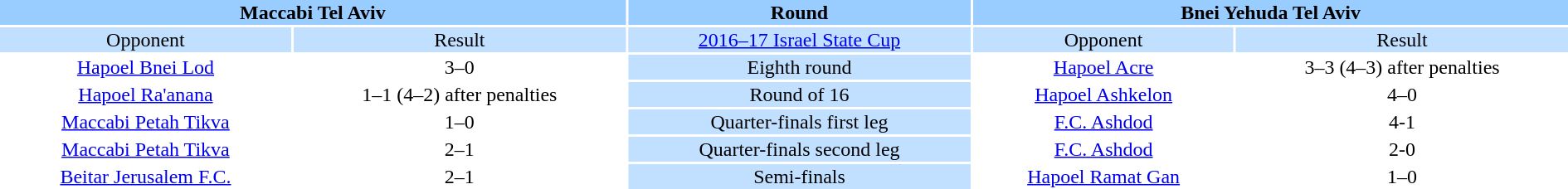<table width="100%" style="text-align:center">
<tr valign=top bgcolor=#99ccff>
<th colspan=2 style="width:1*">Maccabi Tel Aviv</th>
<th><strong>Round</strong></th>
<th colspan=2 style="width:1*">Bnei Yehuda Tel Aviv</th>
</tr>
<tr valign=top bgcolor=#c1e0ff>
<td>Opponent</td>
<td>Result</td>
<td bgcolor=#c1e0ff><a href='#'>2016–17 Israel State Cup</a></td>
<td>Opponent</td>
<td>Result</td>
</tr>
<tr>
<td><a href='#'>Hapoel Bnei Lod</a></td>
<td>3–0</td>
<td bgcolor=#c1e0ff>Eighth round</td>
<td><a href='#'>Hapoel Acre</a></td>
<td>3–3 (4–3) after penalties</td>
</tr>
<tr>
<td><a href='#'>Hapoel Ra'anana</a></td>
<td>1–1 (4–2) after penalties</td>
<td bgcolor=#c1e0ff>Round of 16</td>
<td><a href='#'>Hapoel Ashkelon</a></td>
<td>4–0</td>
</tr>
<tr>
<td><a href='#'>Maccabi Petah Tikva</a></td>
<td>1–0</td>
<td bgcolor=#c1e0ff>Quarter-finals first leg</td>
<td><a href='#'>F.C. Ashdod</a></td>
<td>4-1</td>
</tr>
<tr>
<td><a href='#'>Maccabi Petah Tikva</a></td>
<td>2–1</td>
<td bgcolor=#c1e0ff>Quarter-finals second leg</td>
<td><a href='#'>F.C. Ashdod</a></td>
<td>2-0</td>
</tr>
<tr>
<td><a href='#'>Beitar Jerusalem F.C.</a></td>
<td>2–1</td>
<td bgcolor=#c1e0ff>Semi-finals</td>
<td><a href='#'>Hapoel Ramat Gan</a></td>
<td>1–0</td>
</tr>
<tr>
</tr>
</table>
